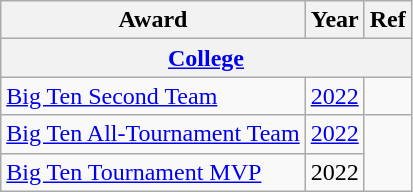<table class="wikitable">
<tr>
<th>Award</th>
<th>Year</th>
<th>Ref</th>
</tr>
<tr>
<th colspan="3"><a href='#'>College</a></th>
</tr>
<tr>
<td><a href='#'>Big Ten Second Team</a></td>
<td><a href='#'>2022</a></td>
<td></td>
</tr>
<tr>
<td><a href='#'>Big Ten All-Tournament Team</a></td>
<td><a href='#'>2022</a></td>
<td rowspan="2"></td>
</tr>
<tr>
<td><a href='#'>Big Ten Tournament MVP</a></td>
<td>2022</td>
</tr>
</table>
